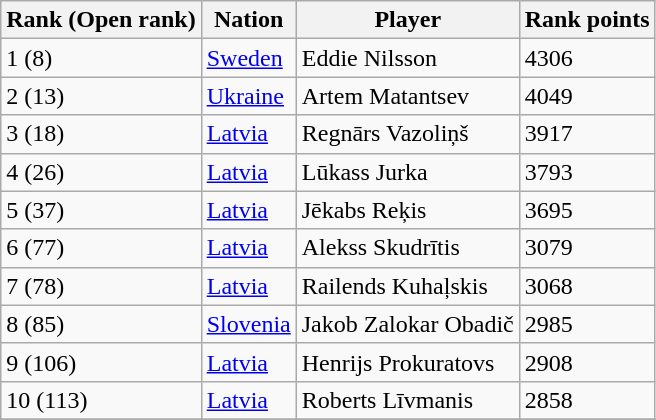<table class="wikitable">
<tr>
<th><strong>Rank (Open rank)</strong></th>
<th><strong>Nation</strong></th>
<th><strong>Player</strong></th>
<th><strong>Rank points</strong></th>
</tr>
<tr>
<td>1 (8)</td>
<td> <a href='#'>Sweden</a></td>
<td>Eddie Nilsson</td>
<td>4306</td>
</tr>
<tr>
<td>2 (13)</td>
<td> <a href='#'>Ukraine</a></td>
<td>Artem Matantsev</td>
<td>4049</td>
</tr>
<tr>
<td>3 (18)</td>
<td> <a href='#'>Latvia</a></td>
<td>Regnārs Vazoliņš</td>
<td>3917</td>
</tr>
<tr>
<td>4 (26)</td>
<td> <a href='#'>Latvia</a></td>
<td>Lūkass Jurka</td>
<td>3793</td>
</tr>
<tr>
<td>5 (37)</td>
<td> <a href='#'>Latvia</a></td>
<td>Jēkabs Reķis</td>
<td>3695</td>
</tr>
<tr>
<td>6 (77)</td>
<td> <a href='#'>Latvia</a></td>
<td>Alekss Skudrītis</td>
<td>3079</td>
</tr>
<tr>
<td>7 (78)</td>
<td> <a href='#'>Latvia</a></td>
<td>Railends Kuhaļskis</td>
<td>3068</td>
</tr>
<tr>
<td>8 (85)</td>
<td> <a href='#'>Slovenia</a></td>
<td>Jakob Zalokar Obadič</td>
<td>2985</td>
</tr>
<tr>
<td>9 (106)</td>
<td> <a href='#'>Latvia</a></td>
<td>Henrijs Prokuratovs</td>
<td>2908</td>
</tr>
<tr>
<td>10 (113)</td>
<td> <a href='#'>Latvia</a></td>
<td>Roberts Līvmanis</td>
<td>2858</td>
</tr>
<tr>
</tr>
</table>
